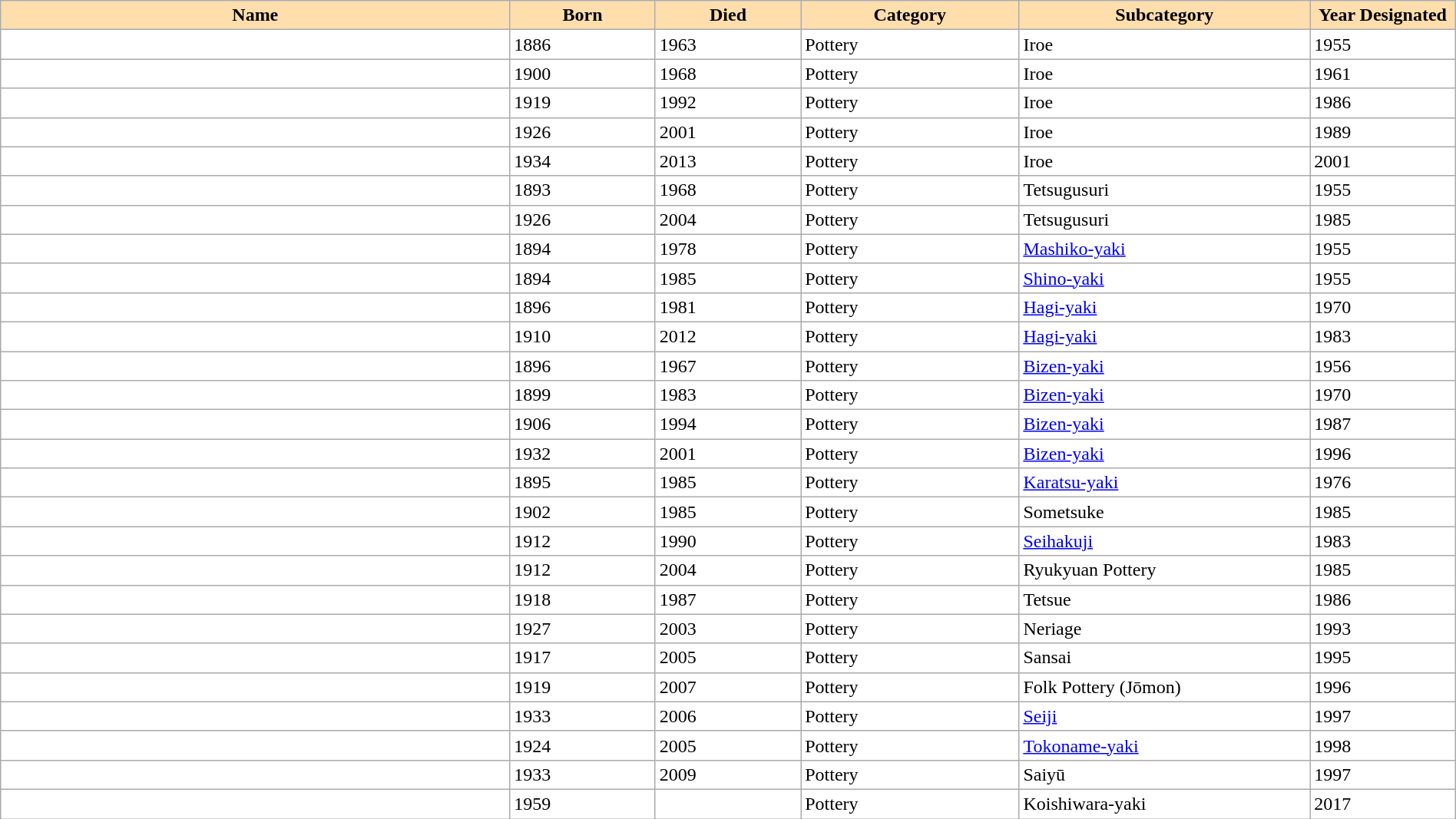<table class="wikitable sortable"  width="100%" style="background:#ffffff;">
<tr>
<th width="35%" align="left" style="background:#ffdead;">Name</th>
<th width="10%" align="left" style="background:#ffdead;">Born</th>
<th width="10%" align="left" style="background:#ffdead;">Died</th>
<th width="15%" align="left" style="background:#ffdead;">Category</th>
<th width="20%" align="left" style="background:#ffdead;">Subcategory</th>
<th width="10%" align="left" style="background:#ffdead;">Year Designated</th>
</tr>
<tr>
<td></td>
<td>1886</td>
<td>1963</td>
<td>Pottery</td>
<td>Iroe</td>
<td>1955</td>
</tr>
<tr>
<td></td>
<td>1900</td>
<td>1968</td>
<td>Pottery</td>
<td>Iroe</td>
<td>1961</td>
</tr>
<tr>
<td></td>
<td>1919</td>
<td>1992</td>
<td>Pottery</td>
<td>Iroe</td>
<td>1986</td>
</tr>
<tr>
<td></td>
<td>1926</td>
<td>2001</td>
<td>Pottery</td>
<td>Iroe</td>
<td>1989</td>
</tr>
<tr>
<td></td>
<td>1934</td>
<td>2013</td>
<td>Pottery</td>
<td>Iroe</td>
<td>2001</td>
</tr>
<tr>
<td></td>
<td>1893</td>
<td>1968</td>
<td>Pottery</td>
<td>Tetsugusuri</td>
<td>1955</td>
</tr>
<tr>
<td></td>
<td>1926</td>
<td>2004</td>
<td>Pottery</td>
<td>Tetsugusuri</td>
<td>1985</td>
</tr>
<tr>
<td></td>
<td>1894</td>
<td>1978</td>
<td>Pottery</td>
<td><a href='#'>Mashiko-yaki</a></td>
<td>1955</td>
</tr>
<tr>
<td></td>
<td>1894</td>
<td>1985</td>
<td>Pottery</td>
<td><a href='#'>Shino-yaki</a></td>
<td>1955</td>
</tr>
<tr>
<td></td>
<td>1896</td>
<td>1981</td>
<td>Pottery</td>
<td><a href='#'>Hagi-yaki</a></td>
<td>1970</td>
</tr>
<tr>
<td></td>
<td>1910</td>
<td>2012</td>
<td>Pottery</td>
<td><a href='#'>Hagi-yaki</a></td>
<td>1983</td>
</tr>
<tr>
<td></td>
<td>1896</td>
<td>1967</td>
<td>Pottery</td>
<td><a href='#'>Bizen-yaki</a></td>
<td>1956</td>
</tr>
<tr>
<td></td>
<td>1899</td>
<td>1983</td>
<td>Pottery</td>
<td><a href='#'>Bizen-yaki</a></td>
<td>1970</td>
</tr>
<tr>
<td></td>
<td>1906</td>
<td>1994</td>
<td>Pottery</td>
<td><a href='#'>Bizen-yaki</a></td>
<td>1987</td>
</tr>
<tr>
<td></td>
<td>1932</td>
<td>2001</td>
<td>Pottery</td>
<td><a href='#'>Bizen-yaki</a></td>
<td>1996</td>
</tr>
<tr>
<td></td>
<td>1895</td>
<td>1985</td>
<td>Pottery</td>
<td><a href='#'>Karatsu-yaki</a></td>
<td>1976</td>
</tr>
<tr>
<td></td>
<td>1902</td>
<td>1985</td>
<td>Pottery</td>
<td>Sometsuke</td>
<td>1985</td>
</tr>
<tr>
<td></td>
<td>1912</td>
<td>1990</td>
<td>Pottery</td>
<td><a href='#'>Seihakuji</a></td>
<td>1983</td>
</tr>
<tr>
<td></td>
<td>1912</td>
<td>2004</td>
<td>Pottery</td>
<td>Ryukyuan Pottery</td>
<td>1985</td>
</tr>
<tr>
<td></td>
<td>1918</td>
<td>1987</td>
<td>Pottery</td>
<td>Tetsue</td>
<td>1986</td>
</tr>
<tr>
<td></td>
<td>1927</td>
<td>2003</td>
<td>Pottery</td>
<td>Neriage</td>
<td>1993</td>
</tr>
<tr>
<td></td>
<td>1917</td>
<td>2005</td>
<td>Pottery</td>
<td>Sansai</td>
<td>1995</td>
</tr>
<tr>
<td></td>
<td>1919</td>
<td>2007</td>
<td>Pottery</td>
<td>Folk Pottery (Jōmon)</td>
<td>1996</td>
</tr>
<tr>
<td></td>
<td>1933</td>
<td>2006</td>
<td>Pottery</td>
<td><a href='#'>Seiji</a></td>
<td>1997</td>
</tr>
<tr>
<td></td>
<td>1924</td>
<td>2005</td>
<td>Pottery</td>
<td><a href='#'>Tokoname-yaki</a></td>
<td>1998</td>
</tr>
<tr>
<td></td>
<td>1933</td>
<td>2009</td>
<td>Pottery</td>
<td>Saiyū</td>
<td>1997</td>
</tr>
<tr>
<td></td>
<td>1959</td>
<td></td>
<td>Pottery</td>
<td>Koishiwara-yaki</td>
<td>2017</td>
</tr>
</table>
